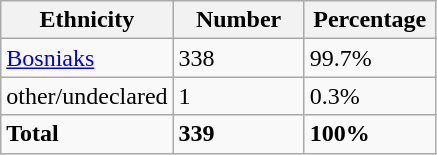<table class="wikitable">
<tr>
<th width="100px">Ethnicity</th>
<th width="80px">Number</th>
<th width="80px">Percentage</th>
</tr>
<tr>
<td><a href='#'>Bosniaks</a></td>
<td>338</td>
<td>99.7%</td>
</tr>
<tr>
<td>other/undeclared</td>
<td>1</td>
<td>0.3%</td>
</tr>
<tr>
<td><strong>Total</strong></td>
<td><strong>339</strong></td>
<td><strong>100%</strong></td>
</tr>
</table>
